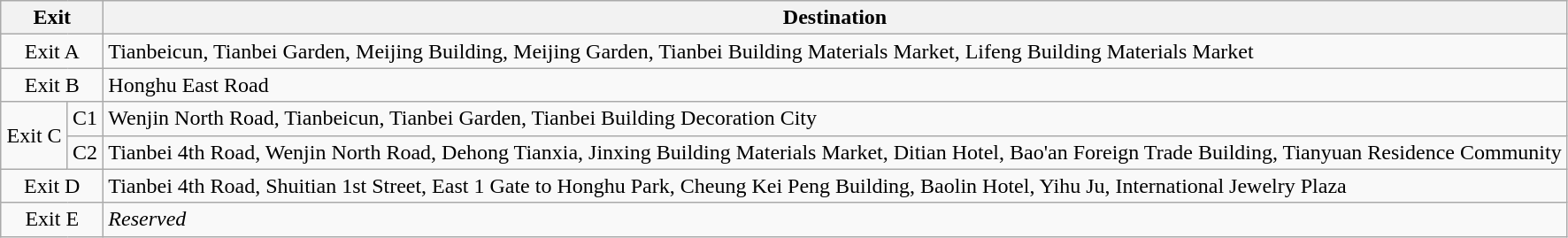<table class="wikitable">
<tr>
<th style="width:70px" colspan="2">Exit</th>
<th>Destination</th>
</tr>
<tr>
<td colspan="2" align="center">Exit A</td>
<td>Tianbeicun, Tianbei Garden, Meijing Building, Meijing Garden, Tianbei Building Materials Market, Lifeng Building Materials Market</td>
</tr>
<tr>
<td colspan="2" align="center">Exit B</td>
<td>Honghu East Road</td>
</tr>
<tr>
<td rowspan="2" align="center">Exit C</td>
<td>C1</td>
<td>Wenjin North Road, Tianbeicun, Tianbei Garden, Tianbei Building Decoration City</td>
</tr>
<tr>
<td>C2</td>
<td>Tianbei 4th Road, Wenjin North Road, Dehong Tianxia, Jinxing Building Materials Market, Ditian Hotel, Bao'an Foreign Trade Building, Tianyuan Residence Community</td>
</tr>
<tr>
<td colspan="2" align="center">Exit D</td>
<td>Tianbei 4th Road, Shuitian 1st Street, East 1 Gate to Honghu Park, Cheung Kei Peng Building, Baolin Hotel, Yihu Ju, International Jewelry Plaza</td>
</tr>
<tr>
<td colspan="2" align="center">Exit E</td>
<td><em>Reserved</em></td>
</tr>
</table>
